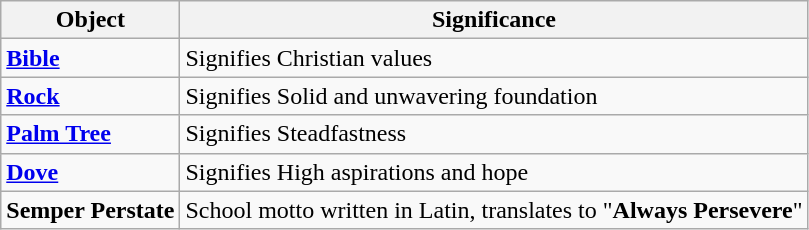<table class="wikitable">
<tr>
<th>Object</th>
<th>Significance</th>
</tr>
<tr>
<td><strong><a href='#'>Bible</a></strong></td>
<td>Signifies Christian values</td>
</tr>
<tr>
<td><strong><a href='#'>Rock</a></strong></td>
<td>Signifies Solid and unwavering foundation</td>
</tr>
<tr>
<td><strong><a href='#'>Palm Tree</a></strong></td>
<td>Signifies Steadfastness</td>
</tr>
<tr>
<td><strong><a href='#'>Dove</a></strong></td>
<td>Signifies High aspirations and hope</td>
</tr>
<tr>
<td><strong>Semper Perstate</strong></td>
<td>School motto written in Latin, translates to "<strong>Always Persevere</strong>"</td>
</tr>
</table>
